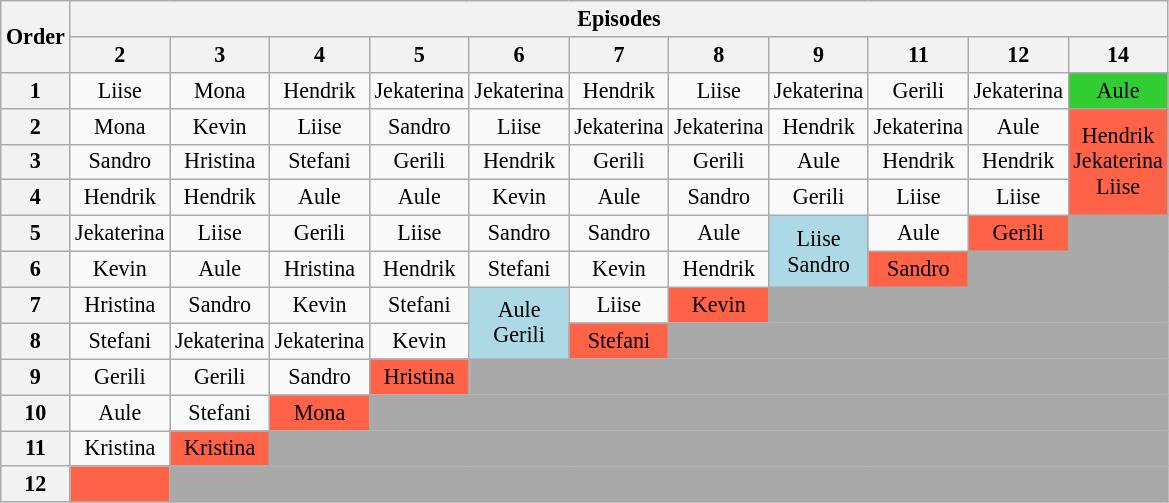<table class="wikitable" style="text-align:center; font-size:92%">
<tr>
<th rowspan=2>Order</th>
<th colspan=12>Episodes</th>
</tr>
<tr>
<th>2</th>
<th>3</th>
<th>4</th>
<th>5</th>
<th>6</th>
<th>7</th>
<th>8</th>
<th>9</th>
<th>11</th>
<th>12</th>
<th>14</th>
</tr>
<tr>
<th>1</th>
<td>Liise</td>
<td>Mona</td>
<td>Hendrik</td>
<td>Jekaterina</td>
<td>Jekaterina</td>
<td>Hendrik</td>
<td>Liise</td>
<td>Jekaterina</td>
<td>Gerili</td>
<td>Jekaterina</td>
<td style="background:limegreen;">Aule</td>
</tr>
<tr>
<th>2</th>
<td>Mona</td>
<td>Kevin</td>
<td>Liise</td>
<td>Sandro</td>
<td>Liise</td>
<td>Jekaterina</td>
<td>Jekaterina</td>
<td>Hendrik</td>
<td>Jekaterina</td>
<td>Aule</td>
<td rowspan="3" style="background:tomato;">Hendrik<br>Jekaterina<br>Liise</td>
</tr>
<tr>
<th>3</th>
<td>Sandro</td>
<td>Hristina</td>
<td>Stefani</td>
<td>Gerili</td>
<td>Hendrik</td>
<td>Gerili</td>
<td>Gerili</td>
<td>Aule</td>
<td>Hendrik</td>
<td>Hendrik</td>
</tr>
<tr>
<th>4</th>
<td>Hendrik</td>
<td>Hendrik</td>
<td>Aule</td>
<td>Aule</td>
<td>Kevin</td>
<td>Aule</td>
<td>Sandro</td>
<td>Gerili</td>
<td>Liise</td>
<td>Liise</td>
</tr>
<tr>
<th>5</th>
<td>Jekaterina</td>
<td>Liise</td>
<td>Gerili</td>
<td>Liise</td>
<td>Sandro</td>
<td>Sandro</td>
<td>Aule</td>
<td rowspan="2" style="background:lightblue;">Liise<br>Sandro</td>
<td>Aule</td>
<td style="background:tomato;">Gerili</td>
<td style="background:darkgray;" colspan="15"></td>
</tr>
<tr>
<th>6</th>
<td>Kevin</td>
<td>Aule</td>
<td>Hristina</td>
<td>Hendrik</td>
<td>Stefani</td>
<td>Kevin</td>
<td>Hendrik</td>
<td style="background:tomato;">Sandro</td>
<td style="background:darkgray;" colspan="15"></td>
</tr>
<tr>
<th>7</th>
<td>Hristina</td>
<td>Sandro</td>
<td>Kevin</td>
<td>Stefani</td>
<td rowspan="2"  style="background:lightblue;">Aule<br>Gerili</td>
<td>Liise</td>
<td style="background:tomato;">Kevin</td>
<td style="background:darkgray;" colspan="15"></td>
</tr>
<tr>
<th>8</th>
<td>Stefani</td>
<td>Jekaterina</td>
<td>Jekaterina</td>
<td>Kevin</td>
<td style="background:tomato;">Stefani</td>
<td style="background:darkgray;" colspan="15"></td>
</tr>
<tr>
<th>9</th>
<td>Gerili</td>
<td>Gerili</td>
<td>Sandro</td>
<td style="background:tomato;">Hristina</td>
<td style="background:darkgray;" colspan="15"></td>
</tr>
<tr>
<th>10</th>
<td>Aule</td>
<td>Stefani</td>
<td style="background:tomato;">Mona</td>
<td style="background:darkgray;" colspan="15"></td>
</tr>
<tr>
<th>11</th>
<td>Kristina</td>
<td style="background:tomato;">Kristina</td>
<td style="background:darkgray;" colspan="15"></td>
</tr>
<tr>
<th>12</th>
<td style="background:tomato;"></td>
<td style="background:darkgray;" colspan="15"></td>
</tr>
</table>
